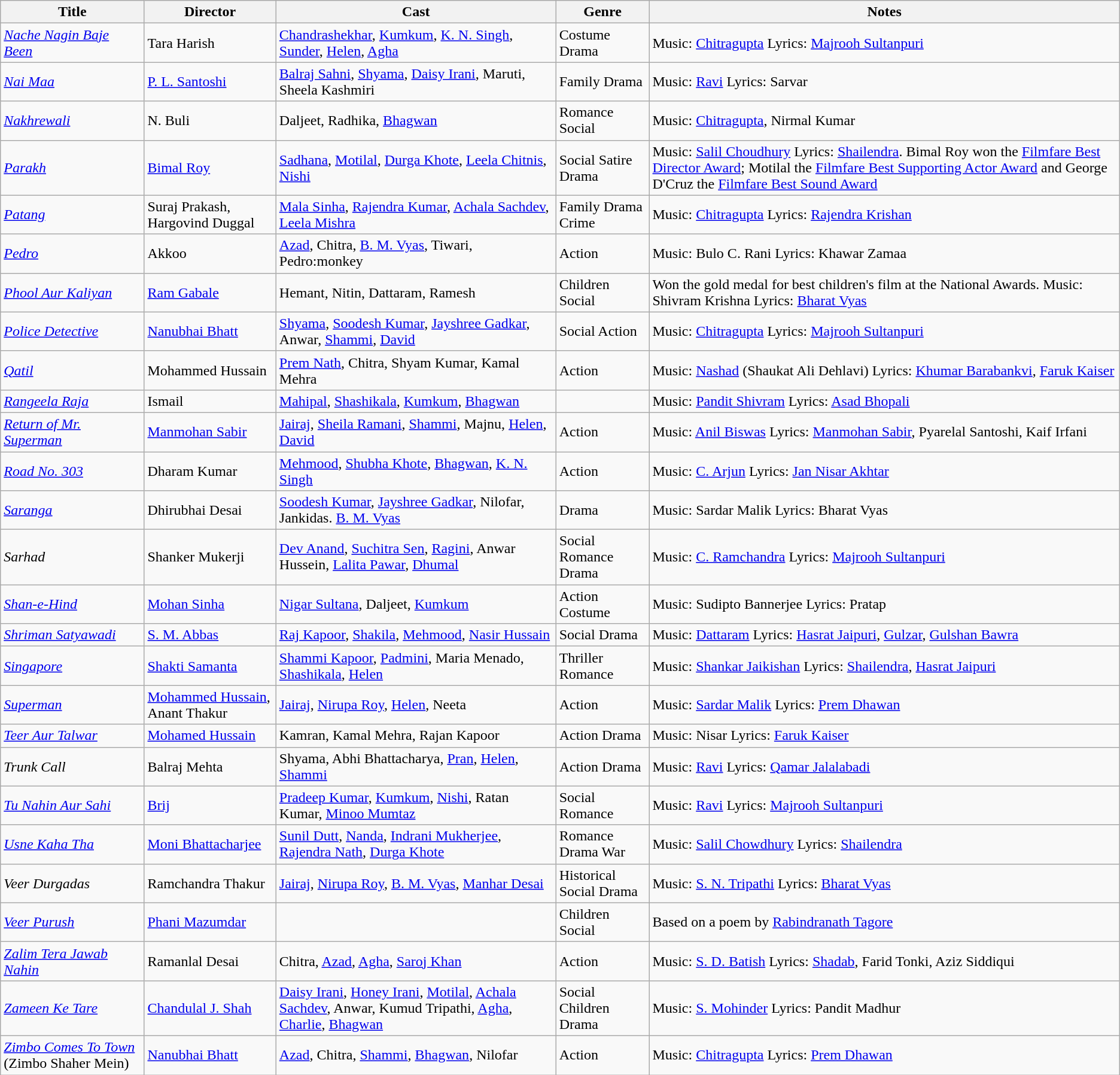<table class="wikitable">
<tr>
<th>Title</th>
<th>Director</th>
<th>Cast</th>
<th>Genre</th>
<th>Notes</th>
</tr>
<tr>
<td><em><a href='#'>Nache Nagin Baje Been</a></em></td>
<td>Tara Harish</td>
<td><a href='#'>Chandrashekhar</a>, <a href='#'>Kumkum</a>, <a href='#'>K. N. Singh</a>, <a href='#'>Sunder</a>, <a href='#'>Helen</a>, <a href='#'>Agha</a></td>
<td>Costume Drama</td>
<td>Music: <a href='#'>Chitragupta</a> Lyrics: <a href='#'>Majrooh Sultanpuri</a></td>
</tr>
<tr>
<td><em><a href='#'>Nai Maa</a></em></td>
<td><a href='#'>P. L. Santoshi</a></td>
<td><a href='#'>Balraj Sahni</a>, <a href='#'>Shyama</a>, <a href='#'>Daisy Irani</a>, Maruti, Sheela Kashmiri</td>
<td>Family Drama</td>
<td>Music: <a href='#'>Ravi</a> Lyrics: Sarvar</td>
</tr>
<tr>
<td><em><a href='#'>Nakhrewali</a></em></td>
<td>N. Buli</td>
<td>Daljeet, Radhika, <a href='#'>Bhagwan</a></td>
<td>Romance Social</td>
<td>Music: <a href='#'>Chitragupta</a>, Nirmal Kumar</td>
</tr>
<tr>
<td><em><a href='#'>Parakh</a></em></td>
<td><a href='#'>Bimal Roy</a></td>
<td><a href='#'>Sadhana</a>, <a href='#'>Motilal</a>, <a href='#'>Durga Khote</a>, <a href='#'>Leela Chitnis</a>, <a href='#'>Nishi</a></td>
<td>Social Satire Drama</td>
<td>Music: <a href='#'>Salil Choudhury</a> Lyrics: <a href='#'>Shailendra</a>. Bimal Roy won the <a href='#'>Filmfare Best Director Award</a>; Motilal the <a href='#'>Filmfare Best Supporting Actor Award</a> and George D'Cruz the <a href='#'>Filmfare Best Sound Award</a></td>
</tr>
<tr>
<td><em><a href='#'>Patang</a></em></td>
<td>Suraj Prakash, Hargovind Duggal</td>
<td><a href='#'>Mala Sinha</a>, <a href='#'>Rajendra Kumar</a>, <a href='#'>Achala Sachdev</a>, <a href='#'>Leela Mishra</a></td>
<td>Family Drama Crime</td>
<td>Music: <a href='#'>Chitragupta</a> Lyrics: <a href='#'>Rajendra Krishan</a></td>
</tr>
<tr>
<td><em><a href='#'>Pedro</a></em></td>
<td>Akkoo</td>
<td><a href='#'>Azad</a>, Chitra, <a href='#'>B. M. Vyas</a>, Tiwari, Pedro:monkey</td>
<td>Action</td>
<td>Music: Bulo C. Rani Lyrics: Khawar Zamaa</td>
</tr>
<tr>
<td><em><a href='#'>Phool Aur Kaliyan</a></em></td>
<td><a href='#'>Ram Gabale</a></td>
<td>Hemant, Nitin, Dattaram, Ramesh</td>
<td>Children Social</td>
<td>Won the gold medal for best children's film at the National Awards. Music: Shivram Krishna Lyrics: <a href='#'>Bharat Vyas</a></td>
</tr>
<tr>
<td><em><a href='#'>Police Detective</a></em></td>
<td><a href='#'>Nanubhai Bhatt</a></td>
<td><a href='#'>Shyama</a>, <a href='#'>Soodesh Kumar</a>, <a href='#'>Jayshree Gadkar</a>, Anwar, <a href='#'>Shammi</a>, <a href='#'>David</a></td>
<td>Social Action</td>
<td>Music: <a href='#'>Chitragupta</a> Lyrics: <a href='#'>Majrooh Sultanpuri</a></td>
</tr>
<tr>
<td><em><a href='#'>Qatil</a></em></td>
<td>Mohammed Hussain</td>
<td><a href='#'>Prem Nath</a>, Chitra, Shyam Kumar, Kamal Mehra</td>
<td>Action</td>
<td>Music: <a href='#'>Nashad</a> (Shaukat Ali Dehlavi) Lyrics: <a href='#'>Khumar Barabankvi</a>, <a href='#'>Faruk Kaiser</a></td>
</tr>
<tr>
<td><em><a href='#'>Rangeela Raja</a></em></td>
<td>Ismail</td>
<td><a href='#'>Mahipal</a>, <a href='#'>Shashikala</a>, <a href='#'>Kumkum</a>, <a href='#'>Bhagwan</a></td>
<td></td>
<td>Music: <a href='#'>Pandit Shivram</a> Lyrics: <a href='#'>Asad Bhopali</a></td>
</tr>
<tr>
<td><em><a href='#'>Return of Mr. Superman</a></em></td>
<td><a href='#'>Manmohan Sabir</a></td>
<td><a href='#'>Jairaj</a>, <a href='#'>Sheila Ramani</a>, <a href='#'>Shammi</a>, Majnu, <a href='#'>Helen</a>, <a href='#'>David</a></td>
<td>Action</td>
<td>Music: <a href='#'>Anil Biswas</a> Lyrics: <a href='#'>Manmohan Sabir</a>, Pyarelal Santoshi, Kaif Irfani</td>
</tr>
<tr>
<td><em><a href='#'>Road No. 303</a></em></td>
<td>Dharam Kumar</td>
<td><a href='#'>Mehmood</a>, <a href='#'>Shubha Khote</a>, <a href='#'>Bhagwan</a>, <a href='#'>K. N. Singh</a></td>
<td>Action</td>
<td>Music: <a href='#'>C. Arjun</a> Lyrics: <a href='#'>Jan Nisar Akhtar</a></td>
</tr>
<tr>
<td><em><a href='#'>Saranga</a></em></td>
<td>Dhirubhai Desai</td>
<td><a href='#'>Soodesh Kumar</a>, <a href='#'>Jayshree Gadkar</a>, Nilofar, Jankidas. <a href='#'>B. M. Vyas</a></td>
<td>Drama</td>
<td>Music: Sardar Malik Lyrics: Bharat Vyas</td>
</tr>
<tr>
<td><em>Sarhad</em></td>
<td>Shanker Mukerji</td>
<td><a href='#'>Dev Anand</a>, <a href='#'>Suchitra Sen</a>, <a href='#'>Ragini</a>, Anwar Hussein, <a href='#'>Lalita Pawar</a>, <a href='#'>Dhumal</a></td>
<td>Social Romance Drama</td>
<td>Music: <a href='#'>C. Ramchandra</a> Lyrics: <a href='#'>Majrooh Sultanpuri</a></td>
</tr>
<tr>
<td><em><a href='#'>Shan-e-Hind</a></em></td>
<td><a href='#'>Mohan Sinha</a></td>
<td><a href='#'>Nigar Sultana</a>, Daljeet, <a href='#'>Kumkum</a></td>
<td>Action Costume</td>
<td>Music: Sudipto Bannerjee Lyrics: Pratap</td>
</tr>
<tr>
<td><em><a href='#'>Shriman Satyawadi</a></em></td>
<td><a href='#'>S. M. Abbas</a></td>
<td><a href='#'>Raj Kapoor</a>, <a href='#'>Shakila</a>, <a href='#'>Mehmood</a>, <a href='#'>Nasir Hussain</a></td>
<td>Social Drama</td>
<td>Music: <a href='#'>Dattaram</a> Lyrics: <a href='#'>Hasrat Jaipuri</a>, <a href='#'>Gulzar</a>, <a href='#'>Gulshan Bawra</a></td>
</tr>
<tr>
<td><em><a href='#'>Singapore</a></em></td>
<td><a href='#'>Shakti Samanta</a></td>
<td><a href='#'>Shammi Kapoor</a>, <a href='#'>Padmini</a>, Maria Menado, <a href='#'>Shashikala</a>, <a href='#'>Helen</a></td>
<td>Thriller Romance</td>
<td>Music: <a href='#'>Shankar Jaikishan</a> Lyrics: <a href='#'>Shailendra</a>, <a href='#'>Hasrat Jaipuri</a></td>
</tr>
<tr>
<td><em><a href='#'>Superman</a></em></td>
<td><a href='#'>Mohammed Hussain</a>, Anant Thakur</td>
<td><a href='#'>Jairaj</a>, <a href='#'>Nirupa Roy</a>, <a href='#'>Helen</a>, Neeta</td>
<td>Action</td>
<td>Music: <a href='#'>Sardar Malik</a> Lyrics: <a href='#'>Prem Dhawan</a></td>
</tr>
<tr>
<td><em><a href='#'>Teer Aur Talwar</a></em></td>
<td><a href='#'>Mohamed Hussain</a></td>
<td>Kamran, Kamal Mehra, Rajan Kapoor</td>
<td>Action Drama</td>
<td>Music: Nisar Lyrics: <a href='#'>Faruk Kaiser</a></td>
</tr>
<tr>
<td><em>Trunk Call</em></td>
<td>Balraj Mehta</td>
<td>Shyama, Abhi Bhattacharya, <a href='#'>Pran</a>, <a href='#'>Helen</a>, <a href='#'>Shammi</a></td>
<td>Action Drama</td>
<td>Music: <a href='#'>Ravi</a> Lyrics: <a href='#'>Qamar Jalalabadi</a></td>
</tr>
<tr>
<td><em><a href='#'>Tu Nahin Aur Sahi</a></em></td>
<td><a href='#'>Brij</a></td>
<td><a href='#'>Pradeep Kumar</a>, <a href='#'>Kumkum</a>, <a href='#'>Nishi</a>, Ratan Kumar, <a href='#'>Minoo Mumtaz</a></td>
<td>Social Romance</td>
<td>Music: <a href='#'>Ravi</a> Lyrics: <a href='#'>Majrooh Sultanpuri</a></td>
</tr>
<tr>
<td><em><a href='#'>Usne Kaha Tha</a></em></td>
<td><a href='#'>Moni Bhattacharjee</a></td>
<td><a href='#'>Sunil Dutt</a>, <a href='#'>Nanda</a>, <a href='#'>Indrani Mukherjee</a>, <a href='#'>Rajendra Nath</a>, <a href='#'>Durga Khote</a></td>
<td>Romance Drama War</td>
<td>Music: <a href='#'>Salil Chowdhury</a> Lyrics: <a href='#'>Shailendra</a></td>
</tr>
<tr>
<td><em>Veer Durgadas</em></td>
<td>Ramchandra Thakur</td>
<td><a href='#'>Jairaj</a>, <a href='#'>Nirupa Roy</a>, <a href='#'>B. M. Vyas</a>, <a href='#'>Manhar Desai</a></td>
<td>Historical Social Drama</td>
<td>Music: <a href='#'>S. N. Tripathi</a> Lyrics: <a href='#'>Bharat Vyas</a></td>
</tr>
<tr>
<td><em><a href='#'>Veer Purush</a></em></td>
<td><a href='#'>Phani Mazumdar</a></td>
<td></td>
<td>Children Social</td>
<td>Based on a poem by <a href='#'>Rabindranath Tagore</a></td>
</tr>
<tr>
<td><em><a href='#'>Zalim Tera Jawab Nahin</a></em></td>
<td>Ramanlal Desai</td>
<td>Chitra, <a href='#'>Azad</a>, <a href='#'>Agha</a>, <a href='#'>Saroj Khan</a></td>
<td>Action</td>
<td>Music: <a href='#'>S. D. Batish</a> Lyrics: <a href='#'>Shadab</a>, Farid Tonki, Aziz Siddiqui</td>
</tr>
<tr>
<td><em><a href='#'>Zameen Ke Tare</a></em></td>
<td><a href='#'>Chandulal J. Shah</a></td>
<td><a href='#'>Daisy Irani</a>, <a href='#'>Honey Irani</a>, <a href='#'>Motilal</a>, <a href='#'>Achala Sachdev</a>, Anwar, Kumud Tripathi, <a href='#'>Agha</a>, <a href='#'>Charlie</a>, <a href='#'>Bhagwan</a></td>
<td>Social Children Drama</td>
<td>Music: <a href='#'>S. Mohinder</a> Lyrics: Pandit Madhur</td>
</tr>
<tr>
<td><em><a href='#'>Zimbo Comes To Town</a></em> (Zimbo Shaher Mein)</td>
<td><a href='#'>Nanubhai Bhatt</a></td>
<td><a href='#'>Azad</a>, Chitra, <a href='#'>Shammi</a>, <a href='#'>Bhagwan</a>, Nilofar</td>
<td>Action</td>
<td>Music: <a href='#'>Chitragupta</a> Lyrics: <a href='#'>Prem Dhawan</a></td>
</tr>
</table>
